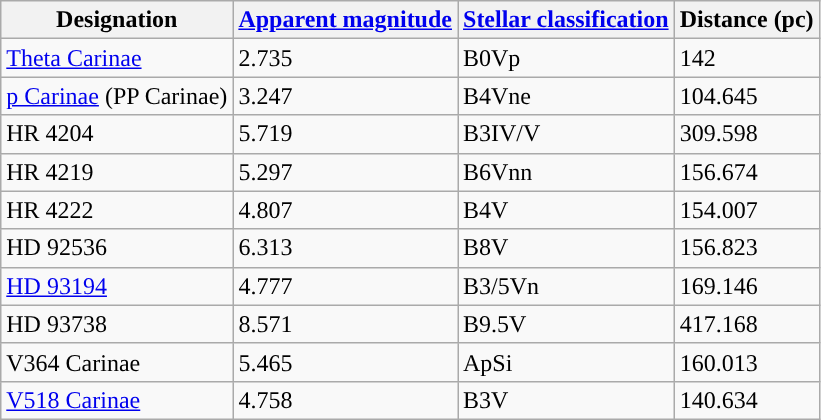<table class="wikitable sortable">
<tr>
<th>Designation</th>
<th><a href='#'>Apparent magnitude</a></th>
<th><a href='#'>Stellar classification</a></th>
<th>Distance (pc)</th>
</tr>
<tr>
<td><a href='#'>Theta Carinae</a></td>
<td>2.735</td>
<td style="background:#">B0Vp</td>
<td>142</td>
</tr>
<tr>
<td><a href='#'>p Carinae</a> (PP Carinae)</td>
<td>3.247</td>
<td style="background:#">B4Vne</td>
<td>104.645</td>
</tr>
<tr>
<td>HR 4204</td>
<td>5.719</td>
<td style="background:#">B3IV/V</td>
<td>309.598</td>
</tr>
<tr>
<td>HR 4219</td>
<td>5.297</td>
<td style="background:#">B6Vnn</td>
<td>156.674</td>
</tr>
<tr>
<td>HR 4222</td>
<td>4.807</td>
<td style="background:#">B4V</td>
<td>154.007</td>
</tr>
<tr>
<td>HD 92536</td>
<td>6.313</td>
<td style="background:#">B8V</td>
<td>156.823</td>
</tr>
<tr>
<td><a href='#'>HD 93194</a></td>
<td>4.777</td>
<td style="background:#">B3/5Vn</td>
<td>169.146</td>
</tr>
<tr>
<td>HD 93738</td>
<td>8.571</td>
<td style="background:#">B9.5V</td>
<td>417.168</td>
</tr>
<tr>
<td>V364 Carinae</td>
<td>5.465</td>
<td style="background:#">ApSi</td>
<td>160.013</td>
</tr>
<tr>
<td><a href='#'>V518 Carinae</a></td>
<td>4.758</td>
<td style="background:#">B3V</td>
<td>140.634</td>
</tr>
</table>
